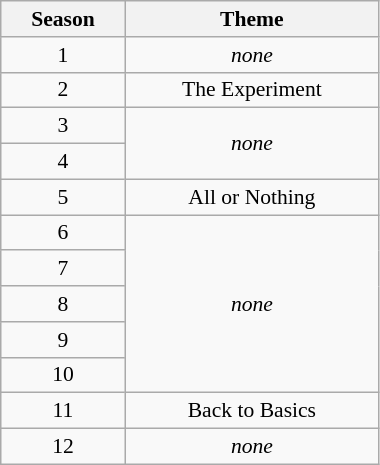<table class="wikitable float-right" style="width:20%; text-align:center; font-size:90%;">
<tr>
<th>Season</th>
<th>Theme</th>
</tr>
<tr>
<td>1</td>
<td><em>none</em></td>
</tr>
<tr>
<td>2</td>
<td>The Experiment</td>
</tr>
<tr>
<td>3</td>
<td rowspan="2"><em>none</em></td>
</tr>
<tr>
<td>4</td>
</tr>
<tr>
<td>5</td>
<td>All or Nothing</td>
</tr>
<tr>
<td>6</td>
<td rowspan="5"><em>none</em></td>
</tr>
<tr>
<td>7</td>
</tr>
<tr>
<td>8</td>
</tr>
<tr>
<td>9</td>
</tr>
<tr>
<td>10</td>
</tr>
<tr>
<td>11</td>
<td>Back to Basics</td>
</tr>
<tr>
<td>12</td>
<td><em>none</em></td>
</tr>
</table>
